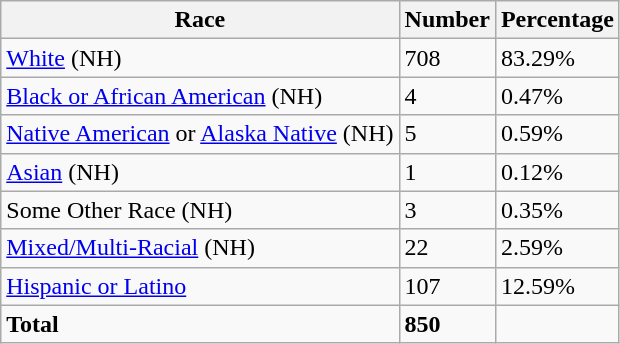<table class="wikitable">
<tr>
<th>Race</th>
<th>Number</th>
<th>Percentage</th>
</tr>
<tr>
<td><a href='#'>White</a> (NH)</td>
<td>708</td>
<td>83.29%</td>
</tr>
<tr>
<td><a href='#'>Black or African American</a> (NH)</td>
<td>4</td>
<td>0.47%</td>
</tr>
<tr>
<td><a href='#'>Native American</a> or <a href='#'>Alaska Native</a> (NH)</td>
<td>5</td>
<td>0.59%</td>
</tr>
<tr>
<td><a href='#'>Asian</a> (NH)</td>
<td>1</td>
<td>0.12%</td>
</tr>
<tr>
<td>Some Other Race (NH)</td>
<td>3</td>
<td>0.35%</td>
</tr>
<tr>
<td><a href='#'>Mixed/Multi-Racial</a> (NH)</td>
<td>22</td>
<td>2.59%</td>
</tr>
<tr>
<td><a href='#'>Hispanic or Latino</a></td>
<td>107</td>
<td>12.59%</td>
</tr>
<tr>
<td><strong>Total</strong></td>
<td><strong>850</strong></td>
<td></td>
</tr>
</table>
